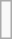<table class="wikitable mw-collapsible mw-collapsed">
<tr>
<td><br>




</td>
</tr>
</table>
